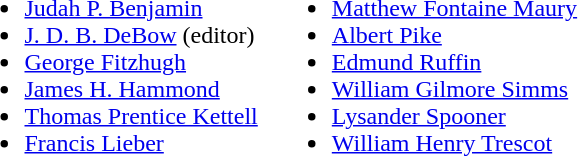<table style="width:420px;">
<tr>
<td align=top><br><ul><li><a href='#'>Judah P. Benjamin</a></li><li><a href='#'>J. D. B. DeBow</a> (editor)</li><li><a href='#'>George Fitzhugh</a></li><li><a href='#'>James H. Hammond</a></li><li><a href='#'>Thomas Prentice Kettell</a></li><li><a href='#'>Francis Lieber</a></li></ul></td>
<td align=top><br><ul><li><a href='#'>Matthew Fontaine Maury</a></li><li><a href='#'>Albert Pike</a></li><li><a href='#'>Edmund Ruffin</a></li><li><a href='#'>William Gilmore Simms</a></li><li><a href='#'>Lysander Spooner</a></li><li><a href='#'>William Henry Trescot</a></li></ul></td>
</tr>
</table>
